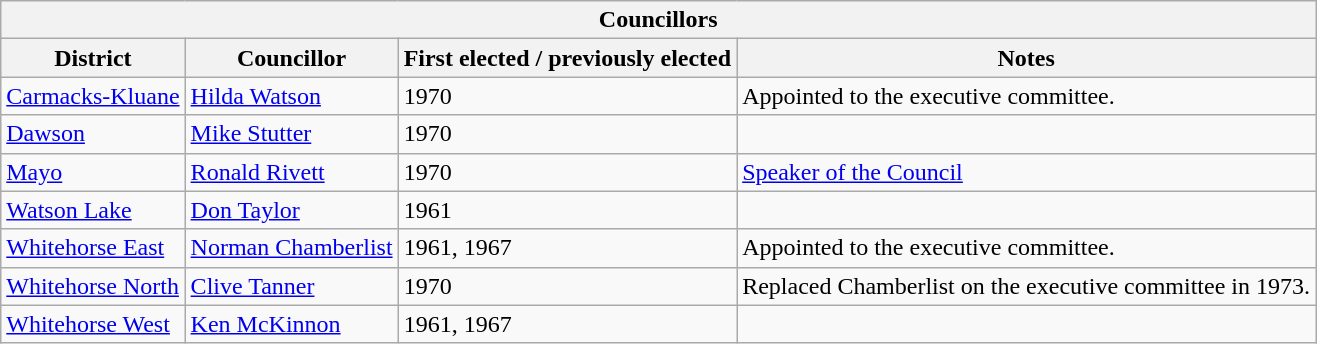<table class="wikitable sortable">
<tr>
<th colspan=9 align=center><strong>Councillors</strong></th>
</tr>
<tr>
<th>District</th>
<th>Councillor</th>
<th>First elected / previously elected</th>
<th>Notes</th>
</tr>
<tr>
<td><a href='#'>Carmacks-Kluane</a></td>
<td><a href='#'>Hilda Watson</a></td>
<td>1970</td>
<td>Appointed to the executive committee.</td>
</tr>
<tr>
<td><a href='#'>Dawson</a></td>
<td><a href='#'>Mike Stutter</a></td>
<td>1970</td>
<td></td>
</tr>
<tr>
<td><a href='#'>Mayo</a></td>
<td><a href='#'>Ronald Rivett</a></td>
<td>1970</td>
<td><a href='#'>Speaker of the Council</a></td>
</tr>
<tr>
<td><a href='#'>Watson Lake</a></td>
<td><a href='#'>Don Taylor</a></td>
<td>1961</td>
<td></td>
</tr>
<tr>
<td><a href='#'>Whitehorse East</a></td>
<td><a href='#'>Norman Chamberlist</a></td>
<td>1961, 1967</td>
<td>Appointed to the executive committee.</td>
</tr>
<tr>
<td><a href='#'>Whitehorse North</a></td>
<td><a href='#'>Clive Tanner</a></td>
<td>1970</td>
<td>Replaced Chamberlist on the executive committee in 1973.</td>
</tr>
<tr>
<td><a href='#'>Whitehorse West</a></td>
<td><a href='#'>Ken McKinnon</a></td>
<td>1961, 1967</td>
<td></td>
</tr>
</table>
